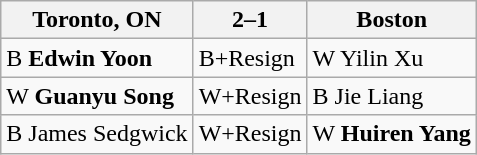<table class="wikitable">
<tr>
<th>Toronto, ON</th>
<th>2–1</th>
<th>Boston</th>
</tr>
<tr>
<td>B <strong>Edwin Yoon</strong></td>
<td>B+Resign</td>
<td>W Yilin Xu</td>
</tr>
<tr>
<td>W <strong>Guanyu Song</strong></td>
<td>W+Resign</td>
<td>B Jie Liang</td>
</tr>
<tr>
<td>B James Sedgwick</td>
<td>W+Resign</td>
<td>W <strong>Huiren Yang</strong></td>
</tr>
</table>
